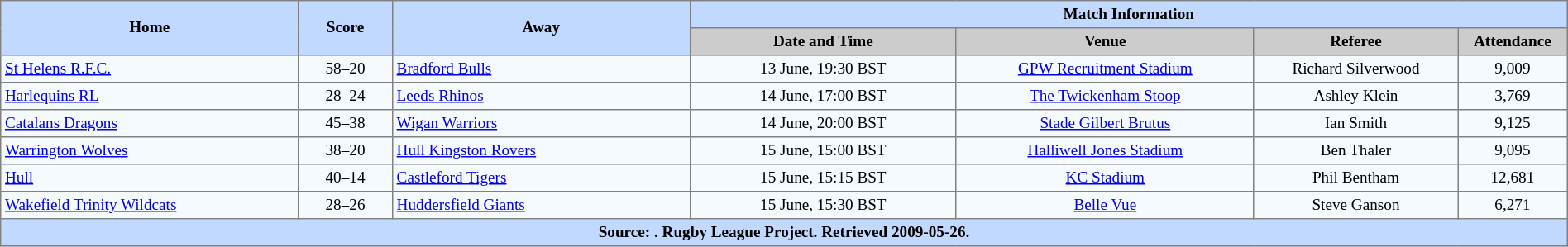<table border="1" cellpadding="3" cellspacing="0" style="border-collapse:collapse; font-size:80%; text-align:center; width:100%;">
<tr style="background:#c1d8ff;">
<th rowspan="2" style="width:19%;">Home</th>
<th rowspan="2" style="width:6%;">Score</th>
<th rowspan="2" style="width:19%;">Away</th>
<th colspan=6>Match Information</th>
</tr>
<tr style="background:#ccc;">
<th width=17%>Date and Time</th>
<th width=19%>Venue</th>
<th width=13%>Referee</th>
<th width=7%>Attendance</th>
</tr>
<tr style="background:#f5faff;">
<td align=left> <a href='#'>St Helens R.F.C.</a></td>
<td>58–20</td>
<td align=left> <a href='#'>Bradford Bulls</a></td>
<td>13 June, 19:30 BST</td>
<td><a href='#'>GPW Recruitment Stadium</a></td>
<td>Richard Silverwood</td>
<td>9,009</td>
</tr>
<tr style="background:#f5faff;">
<td align=left> <a href='#'>Harlequins RL</a></td>
<td>28–24</td>
<td align=left> <a href='#'>Leeds Rhinos</a></td>
<td>14 June, 17:00 BST</td>
<td><a href='#'>The Twickenham Stoop</a></td>
<td>Ashley Klein</td>
<td>3,769</td>
</tr>
<tr style="background:#f5faff;">
<td align=left> <a href='#'>Catalans Dragons</a></td>
<td>45–38</td>
<td align=left> <a href='#'>Wigan Warriors</a></td>
<td>14 June, 20:00 BST</td>
<td><a href='#'>Stade Gilbert Brutus</a></td>
<td>Ian Smith</td>
<td>9,125</td>
</tr>
<tr style="background:#f5faff;">
<td align=left> <a href='#'>Warrington Wolves</a></td>
<td>38–20</td>
<td align=left> <a href='#'>Hull Kingston Rovers</a></td>
<td>15 June, 15:00 BST</td>
<td><a href='#'>Halliwell Jones Stadium</a></td>
<td>Ben Thaler</td>
<td>9,095</td>
</tr>
<tr style="background:#f5faff;">
<td align=left> <a href='#'>Hull</a></td>
<td>40–14</td>
<td align=left> <a href='#'>Castleford Tigers</a></td>
<td>15 June, 15:15 BST</td>
<td><a href='#'>KC Stadium</a></td>
<td>Phil Bentham</td>
<td>12,681</td>
</tr>
<tr style="background:#f5faff;">
<td align=left> <a href='#'>Wakefield Trinity Wildcats</a></td>
<td>28–26</td>
<td align=left> <a href='#'>Huddersfield Giants</a></td>
<td>15 June, 15:30 BST</td>
<td><a href='#'>Belle Vue</a></td>
<td>Steve Ganson</td>
<td>6,271</td>
</tr>
<tr style="background:#c1d8ff;">
<th colspan=10>Source: . Rugby League Project. Retrieved 2009-05-26.</th>
</tr>
</table>
